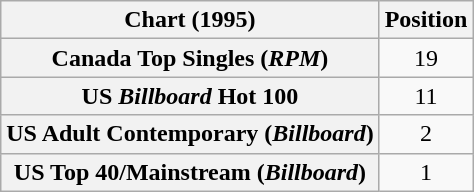<table class="wikitable sortable plainrowheaders" style="text-align:center">
<tr>
<th scope="col">Chart (1995)</th>
<th scope="col">Position</th>
</tr>
<tr>
<th scope="row">Canada Top Singles (<em>RPM</em>)</th>
<td>19</td>
</tr>
<tr>
<th scope="row">US <em>Billboard</em> Hot 100</th>
<td>11</td>
</tr>
<tr>
<th scope="row">US Adult Contemporary (<em>Billboard</em>)</th>
<td>2</td>
</tr>
<tr>
<th scope="row">US Top 40/Mainstream (<em>Billboard</em>)</th>
<td>1</td>
</tr>
</table>
